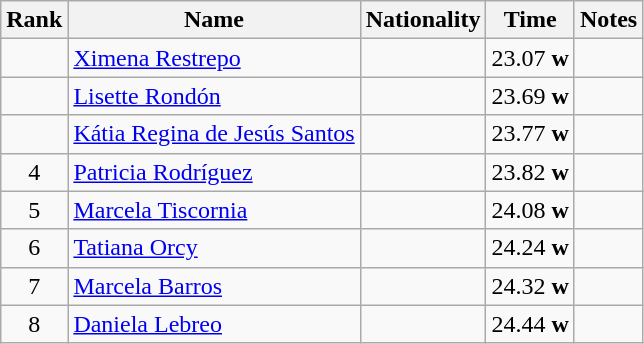<table class="wikitable sortable" style="text-align:center">
<tr>
<th>Rank</th>
<th>Name</th>
<th>Nationality</th>
<th>Time</th>
<th>Notes</th>
</tr>
<tr>
<td align=center></td>
<td align=left><a href='#'>Ximena Restrepo</a></td>
<td align=left></td>
<td>23.07 <strong>w</strong></td>
<td></td>
</tr>
<tr>
<td align=center></td>
<td align=left><a href='#'>Lisette Rondón</a></td>
<td align=left></td>
<td>23.69 <strong>w</strong></td>
<td></td>
</tr>
<tr>
<td align=center></td>
<td align=left><a href='#'>Kátia Regina de Jesús Santos</a></td>
<td align=left></td>
<td>23.77 <strong>w</strong></td>
<td></td>
</tr>
<tr>
<td align=center>4</td>
<td align=left><a href='#'>Patricia Rodríguez</a></td>
<td align=left></td>
<td>23.82 <strong>w</strong></td>
<td></td>
</tr>
<tr>
<td align=center>5</td>
<td align=left><a href='#'>Marcela Tiscornia</a></td>
<td align=left></td>
<td>24.08 <strong>w</strong></td>
<td></td>
</tr>
<tr>
<td align=center>6</td>
<td align=left><a href='#'>Tatiana Orcy</a></td>
<td align=left></td>
<td>24.24 <strong>w</strong></td>
<td></td>
</tr>
<tr>
<td align=center>7</td>
<td align=left><a href='#'>Marcela Barros</a></td>
<td align=left></td>
<td>24.32 <strong>w</strong></td>
<td></td>
</tr>
<tr>
<td align=center>8</td>
<td align=left><a href='#'>Daniela Lebreo</a></td>
<td align=left></td>
<td>24.44 <strong>w</strong></td>
<td></td>
</tr>
</table>
